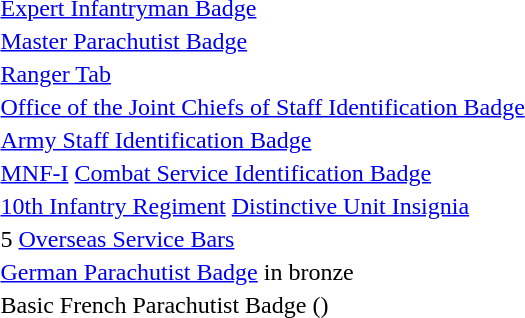<table>
<tr>
<td align=center></td>
<td><a href='#'>Expert Infantryman Badge</a></td>
</tr>
<tr>
<td align=center></td>
<td><a href='#'>Master Parachutist Badge</a></td>
</tr>
<tr>
<td align=center></td>
<td><a href='#'>Ranger Tab</a></td>
</tr>
<tr>
<td align=center></td>
<td><a href='#'>Office of the Joint Chiefs of Staff Identification Badge</a></td>
</tr>
<tr>
<td align=center></td>
<td><a href='#'>Army Staff Identification Badge</a></td>
</tr>
<tr>
<td align=center></td>
<td><a href='#'>MNF-I</a> <a href='#'>Combat Service Identification Badge</a></td>
</tr>
<tr>
<td align=center></td>
<td><a href='#'>10th Infantry Regiment</a> <a href='#'>Distinctive Unit Insignia</a></td>
</tr>
<tr>
<td align=center></td>
<td>5 <a href='#'>Overseas Service Bars</a></td>
</tr>
<tr>
<td align=center></td>
<td><a href='#'>German Parachutist Badge</a> in bronze</td>
</tr>
<tr>
<td align=center></td>
<td>Basic French Parachutist Badge ()</td>
</tr>
</table>
